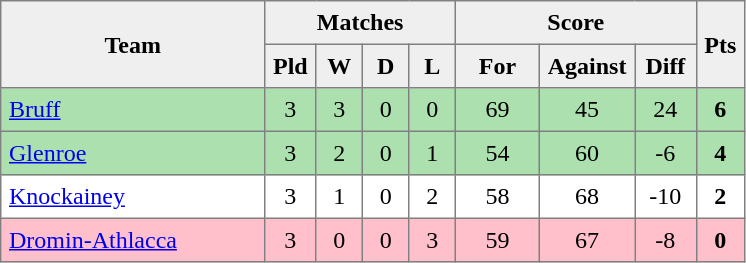<table style=border-collapse:collapse border=1 cellspacing=0 cellpadding=5>
<tr align=center bgcolor=#efefef>
<th rowspan=2 width=165>Team</th>
<th colspan=4>Matches</th>
<th colspan=3>Score</th>
<th rowspan=2width=20>Pts</th>
</tr>
<tr align=center bgcolor=#efefef>
<th width=20>Pld</th>
<th width=20>W</th>
<th width=20>D</th>
<th width=20>L</th>
<th width=45>For</th>
<th width=45>Against</th>
<th width=30>Diff</th>
</tr>
<tr align=center  style="background:#ACE1AF;">
<td style="text-align:left;"><a href='#'>Bruff</a></td>
<td>3</td>
<td>3</td>
<td>0</td>
<td>0</td>
<td>69</td>
<td>45</td>
<td>24</td>
<td><strong>6</strong></td>
</tr>
<tr align=center  style="background:#ACE1AF;">
<td style="text-align:left;"><a href='#'>Glenroe</a></td>
<td>3</td>
<td>2</td>
<td>0</td>
<td>1</td>
<td>54</td>
<td>60</td>
<td>-6</td>
<td><strong>4</strong></td>
</tr>
<tr align=center>
<td style="text-align:left;"><a href='#'>Knockainey</a></td>
<td>3</td>
<td>1</td>
<td>0</td>
<td>2</td>
<td>58</td>
<td>68</td>
<td>-10</td>
<td><strong>2</strong></td>
</tr>
<tr align=center style="background:#FFC0CB;">
<td style="text-align:left;"><a href='#'>Dromin-Athlacca</a></td>
<td>3</td>
<td>0</td>
<td>0</td>
<td>3</td>
<td>59</td>
<td>67</td>
<td>-8</td>
<td><strong>0</strong></td>
</tr>
</table>
